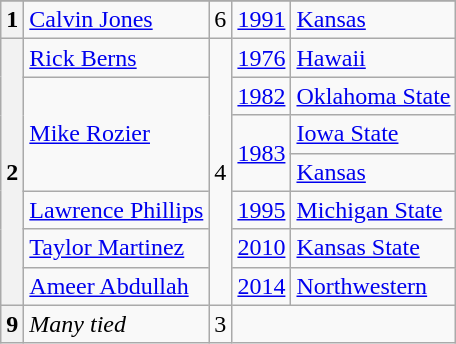<table class=wikitable>
<tr>
</tr>
<tr>
<th>1</th>
<td><a href='#'>Calvin Jones</a></td>
<td>6</td>
<td><a href='#'>1991</a></td>
<td><a href='#'>Kansas</a></td>
</tr>
<tr>
<th rowspan=7>2</th>
<td><a href='#'>Rick Berns</a></td>
<td rowspan=7>4</td>
<td><a href='#'>1976</a></td>
<td><a href='#'>Hawaii</a></td>
</tr>
<tr>
<td rowspan=3><a href='#'>Mike Rozier</a></td>
<td><a href='#'>1982</a></td>
<td><a href='#'>Oklahoma State</a></td>
</tr>
<tr>
<td rowspan=2><a href='#'>1983</a></td>
<td><a href='#'>Iowa State</a></td>
</tr>
<tr>
<td><a href='#'>Kansas</a></td>
</tr>
<tr>
<td><a href='#'>Lawrence Phillips</a></td>
<td><a href='#'>1995</a></td>
<td><a href='#'>Michigan State</a></td>
</tr>
<tr>
<td><a href='#'>Taylor Martinez</a></td>
<td><a href='#'>2010</a></td>
<td><a href='#'>Kansas State</a></td>
</tr>
<tr>
<td><a href='#'>Ameer Abdullah</a></td>
<td><a href='#'>2014</a></td>
<td><a href='#'>Northwestern</a></td>
</tr>
<tr>
<th>9</th>
<td><em>Many tied</em></td>
<td>3</td>
<td colspan=2></td>
</tr>
</table>
